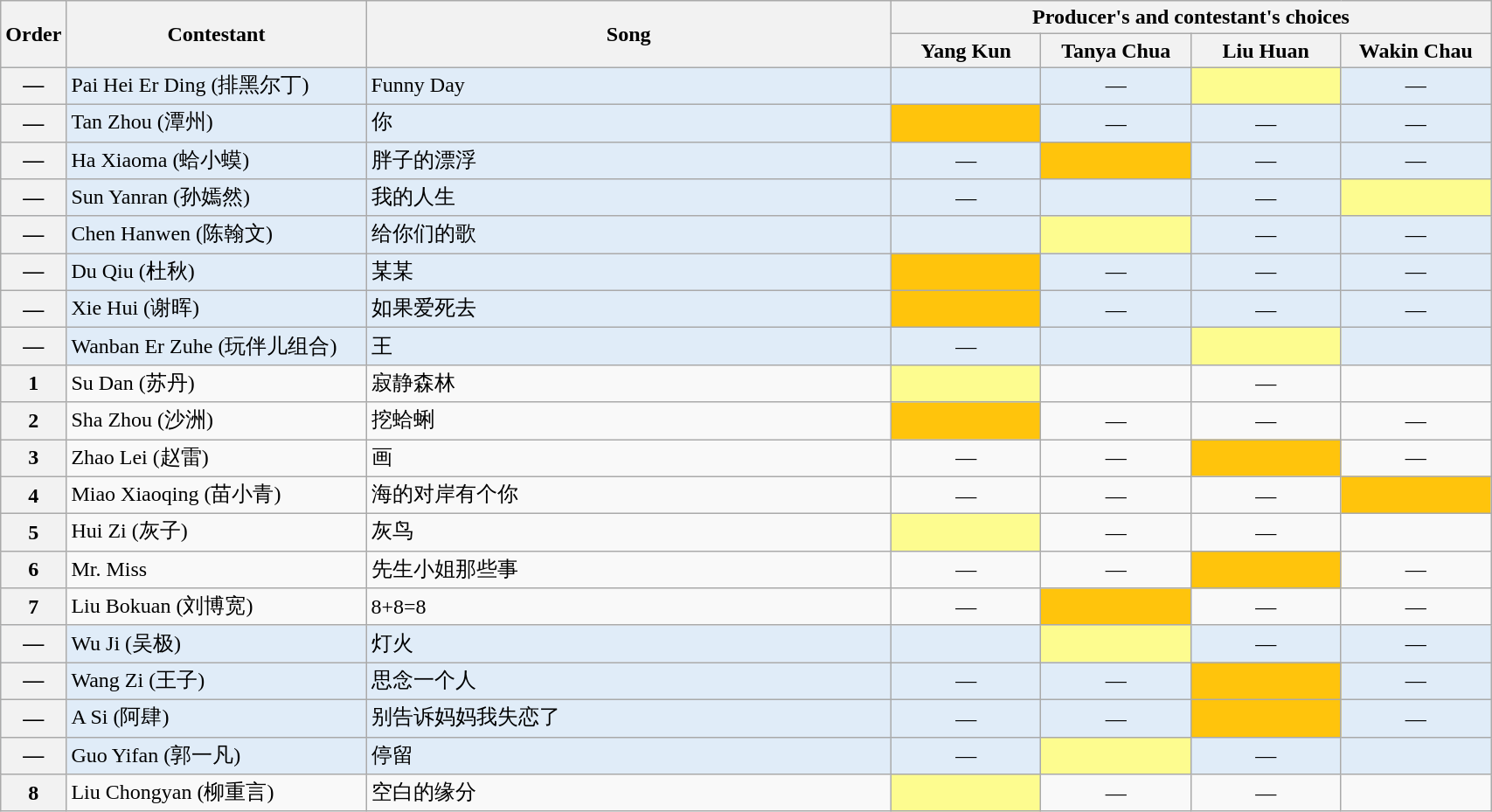<table class="wikitable" style="width:90%;">
<tr>
<th rowspan=2 width="1%">Order</th>
<th rowspan=2 width="20%">Contestant</th>
<th rowspan=2 width="35%">Song</th>
<th colspan=4 width="40%">Producer's and contestant's choices</th>
</tr>
<tr>
<th width="10%">Yang Kun</th>
<th width="10%">Tanya Chua</th>
<th width="10%">Liu Huan</th>
<th width="10%">Wakin Chau</th>
</tr>
<tr style="background:#E0ECF8">
<th>—</th>
<td>Pai Hei Er Ding (排黑尔丁)<br></td>
<td>Funny Day</td>
<td style="text-align:center;"></td>
<td align="center">—</td>
<td style="background:#FDFC8F;text-align:center;"></td>
<td align="center">—</td>
</tr>
<tr style="background:#E0ECF8">
<th>—</th>
<td>Tan Zhou (潭州)<br></td>
<td>你<br></td>
<td style="background:#FFC40C;text-align:center;"></td>
<td align="center">—</td>
<td align="center">—</td>
<td align="center">—</td>
</tr>
<tr style="background:#E0ECF8">
<th>—</th>
<td>Ha Xiaoma (蛤小蟆)<br></td>
<td>胖子的漂浮<br></td>
<td align="center">—</td>
<td style="background:#FFC40C;text-align:center;"></td>
<td align="center">—</td>
<td align="center">—</td>
</tr>
<tr style="background:#E0ECF8">
<th>—</th>
<td>Sun Yanran (孙嫣然)<br></td>
<td>我的人生<br></td>
<td align="center">—</td>
<td style="text-align:center;"></td>
<td align="center">—</td>
<td style="background:#FDFC8F;text-align:center;"></td>
</tr>
<tr style="background:#E0ECF8">
<th>—</th>
<td>Chen Hanwen (陈翰文)<br></td>
<td>给你们的歌<br></td>
<td style="text-align:center;"></td>
<td style="background:#FDFC8F;text-align:center;"></td>
<td align="center">—</td>
<td align="center">—</td>
</tr>
<tr style="background:#E0ECF8">
<th>—</th>
<td>Du Qiu (杜秋)<br></td>
<td>某某<br></td>
<td style="background:#FFC40C;text-align:center;"></td>
<td align="center">—</td>
<td align="center">—</td>
<td align="center">—</td>
</tr>
<tr style="background:#E0ECF8">
<th>—</th>
<td>Xie Hui (谢晖)<br></td>
<td>如果爱死去<br></td>
<td style="background:#FFC40C;text-align:center;"></td>
<td align="center">—</td>
<td align="center">—</td>
<td align="center">—</td>
</tr>
<tr style="background:#E0ECF8">
<th>—</th>
<td>Wanban Er Zuhe (玩伴儿组合)</td>
<td>王<br></td>
<td align="center">—</td>
<td style="text-align:center;"></td>
<td style="background:#FDFC8F;text-align:center;"></td>
<td style="text-align:center;"></td>
</tr>
<tr>
<th>1</th>
<td>Su Dan (苏丹)<br></td>
<td>寂静森林<br></td>
<td style="background:#FDFC8F;text-align:center;"></td>
<td style=" text-align:center;"></td>
<td align="center">—</td>
<td style=" text-align:center;"></td>
</tr>
<tr>
<th>2</th>
<td>Sha Zhou (沙洲)<br></td>
<td>挖蛤蜊<br></td>
<td style="background:#FFC40C;text-align:center;"></td>
<td align="center">—</td>
<td align="center">—</td>
<td align="center">—</td>
</tr>
<tr>
<th>3</th>
<td>Zhao Lei (赵雷)<br></td>
<td>画<br></td>
<td align="center">—</td>
<td align="center">—</td>
<td style="background:#FFC40C;text-align:center;"></td>
<td align="center">—</td>
</tr>
<tr>
<th>4</th>
<td>Miao Xiaoqing (苗小青)<br></td>
<td>海的对岸有个你<br></td>
<td align="center">—</td>
<td align="center">—</td>
<td align="center">—</td>
<td style="background:#FFC40C;text-align:center;"></td>
</tr>
<tr>
<th>5</th>
<td>Hui Zi (灰子)<br></td>
<td>灰鸟<br></td>
<td style="background:#FDFC8F;text-align:center;"></td>
<td align="center">—</td>
<td align="center">—</td>
<td style="text-align:center;"></td>
</tr>
<tr>
<th>6</th>
<td>Mr. Miss<br></td>
<td>先生小姐那些事<br></td>
<td align="center">—</td>
<td align="center">—</td>
<td style="background:#FFC40C;text-align:center;"></td>
<td align="center">—</td>
</tr>
<tr>
<th>7</th>
<td>Liu Bokuan (刘博宽)<br></td>
<td>8+8=8</td>
<td align="center">—</td>
<td style="background:#FFC40C;text-align:center;"></td>
<td align="center">—</td>
<td align="center">—</td>
</tr>
<tr style="background:#E0ECF8">
<th>—</th>
<td>Wu Ji (吴极)<br></td>
<td>灯火<br></td>
<td style="text-align:center;"></td>
<td style="background:#FDFC8F;text-align:center;"></td>
<td align="center">—</td>
<td align="center">—</td>
</tr>
<tr style="background:#E0ECF8">
<th>—</th>
<td>Wang Zi (王子)<br></td>
<td>思念一个人<br></td>
<td align="center">—</td>
<td align="center">—</td>
<td style="background:#FFC40C;text-align:center;"></td>
<td align="center">—</td>
</tr>
<tr style="background:#E0ECF8">
<th>—</th>
<td>A Si (阿肆)<br></td>
<td>别告诉妈妈我失恋了<br></td>
<td align="center">—</td>
<td align="center">—</td>
<td style="background:#FFC40C;text-align:center;"></td>
<td align="center">—</td>
</tr>
<tr style="background:#E0ECF8">
<th>—</th>
<td>Guo Yifan (郭一凡)<br></td>
<td>停留<br></td>
<td align="center">—</td>
<td style="background:#FDFC8F;text-align:center;"></td>
<td align="center">—</td>
<td style="text-align:center;"></td>
</tr>
<tr>
<th>8</th>
<td>Liu Chongyan (柳重言)<br></td>
<td>空白的缘分<br></td>
<td style="background:#FDFC8F;text-align:center;"></td>
<td align="center">—</td>
<td align="center">—</td>
<td style="text-align:center;"></td>
</tr>
</table>
